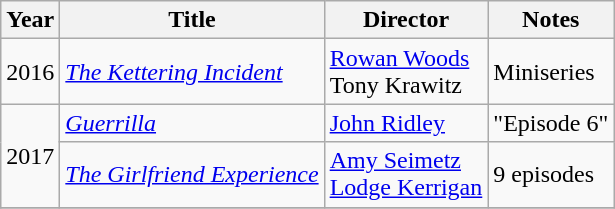<table class="wikitable">
<tr>
<th>Year</th>
<th>Title</th>
<th>Director</th>
<th>Notes</th>
</tr>
<tr>
<td>2016</td>
<td><em><a href='#'>The Kettering Incident</a></em></td>
<td><a href='#'>Rowan Woods</a><br>Tony Krawitz</td>
<td>Miniseries</td>
</tr>
<tr>
<td rowspan=2>2017</td>
<td><em><a href='#'>Guerrilla</a></em></td>
<td><a href='#'>John Ridley</a></td>
<td>"Episode 6"</td>
</tr>
<tr>
<td><em><a href='#'>The Girlfriend Experience</a></em></td>
<td><a href='#'>Amy Seimetz</a><br><a href='#'>Lodge Kerrigan</a></td>
<td>9 episodes</td>
</tr>
<tr>
</tr>
</table>
